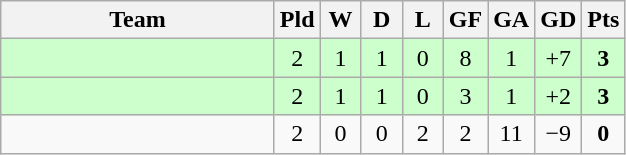<table class="wikitable" style="text-align: center;">
<tr>
<th width=175>Team</th>
<th width=20>Pld</th>
<th width=20>W</th>
<th width=20>D</th>
<th width=20>L</th>
<th width=20>GF</th>
<th width=20>GA</th>
<th width=20>GD</th>
<th width=20>Pts</th>
</tr>
<tr bgcolor=ccffcc>
<td style="text-align:left;"></td>
<td>2</td>
<td>1</td>
<td>1</td>
<td>0</td>
<td>8</td>
<td>1</td>
<td>+7</td>
<td><strong>3</strong></td>
</tr>
<tr bgcolor=ccffcc>
<td style="text-align:left;"></td>
<td>2</td>
<td>1</td>
<td>1</td>
<td>0</td>
<td>3</td>
<td>1</td>
<td>+2</td>
<td><strong>3</strong></td>
</tr>
<tr>
<td style="text-align:left;"></td>
<td>2</td>
<td>0</td>
<td>0</td>
<td>2</td>
<td>2</td>
<td>11</td>
<td>−9</td>
<td><strong>0</strong></td>
</tr>
</table>
